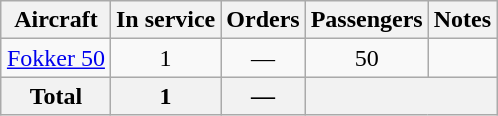<table class="wikitable" style="margin:1em auto; border-collapse:collapse;text-align:center">
<tr>
<th>Aircraft</th>
<th>In service</th>
<th>Orders</th>
<th>Passengers</th>
<th>Notes</th>
</tr>
<tr>
<td><a href='#'>Fokker 50</a></td>
<td>1</td>
<td>—</td>
<td>50</td>
<td></td>
</tr>
<tr>
<th>Total</th>
<th>1</th>
<th>—</th>
<th colspan="2"></th>
</tr>
</table>
